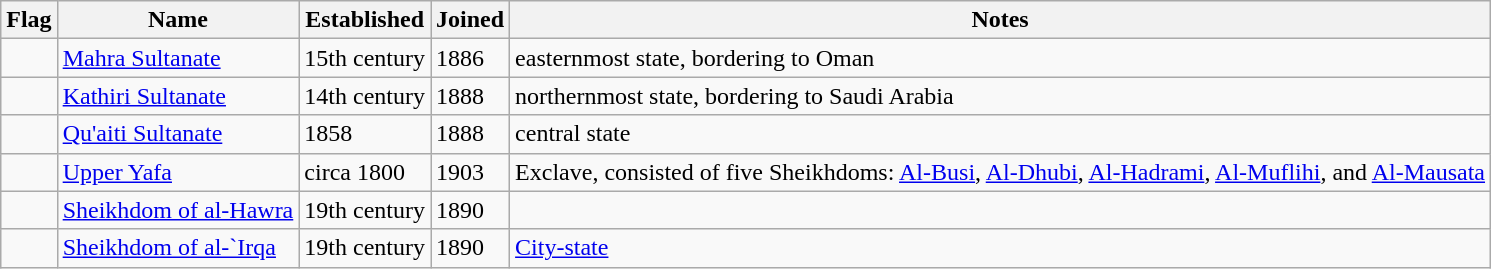<table class="wikitable">
<tr>
<th>Flag</th>
<th>Name</th>
<th>Established</th>
<th>Joined</th>
<th>Notes</th>
</tr>
<tr>
<td></td>
<td><a href='#'>Mahra Sultanate</a></td>
<td>15th century</td>
<td>1886</td>
<td>easternmost state, bordering to Oman</td>
</tr>
<tr>
<td></td>
<td><a href='#'>Kathiri Sultanate</a></td>
<td>14th century</td>
<td>1888</td>
<td>northernmost state, bordering to Saudi Arabia</td>
</tr>
<tr>
<td></td>
<td><a href='#'>Qu'aiti Sultanate</a></td>
<td>1858</td>
<td>1888</td>
<td>central state</td>
</tr>
<tr>
<td></td>
<td><a href='#'>Upper Yafa</a></td>
<td>circa 1800</td>
<td>1903</td>
<td>Exclave, consisted of five Sheikhdoms: <a href='#'>Al-Busi</a>, <a href='#'>Al-Dhubi</a>, <a href='#'>Al-Hadrami</a>, <a href='#'>Al-Muflihi</a>, and <a href='#'>Al-Mausata</a></td>
</tr>
<tr>
<td></td>
<td><a href='#'>Sheikhdom of al-Hawra</a></td>
<td>19th century</td>
<td>1890</td>
<td></td>
</tr>
<tr>
<td></td>
<td><a href='#'>Sheikhdom of al-`Irqa</a></td>
<td>19th century</td>
<td>1890</td>
<td><a href='#'>City-state</a></td>
</tr>
</table>
